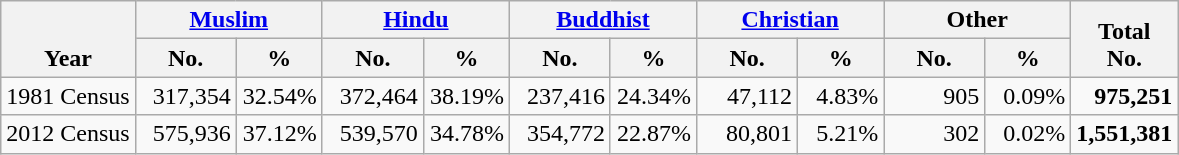<table class="wikitable" style="text-align:right;">
<tr>
<th style="vertical-align:bottom;" rowspan=2>Year</th>
<th style="vertical-align:bottom;" colspan=2><a href='#'>Muslim</a></th>
<th style="vertical-align:bottom;" colspan=2><a href='#'>Hindu</a></th>
<th style="vertical-align:bottom;" colspan=2><a href='#'>Buddhist</a></th>
<th style="vertical-align:bottom;" colspan=2><a href='#'>Christian</a></th>
<th style="vertical-align:bottom;" colspan=2>Other</th>
<th style="vertical-align:bottom;" rowspan=2><strong>Total</strong><br><strong>No.</strong></th>
</tr>
<tr>
<th style="width:60px;">No.</th>
<th style="width:50px;">%</th>
<th style="width:60px;">No.</th>
<th style="width:50px;">%</th>
<th style="width:60px;">No.</th>
<th style="width:50px;">%</th>
<th style="width:60px;">No.</th>
<th style="width:50px;">%</th>
<th style="width:60px;">No.</th>
<th style="width:50px;">%</th>
</tr>
<tr>
<td align=left>1981 Census</td>
<td>317,354</td>
<td>32.54%</td>
<td>372,464</td>
<td>38.19%</td>
<td>237,416</td>
<td>24.34%</td>
<td>47,112</td>
<td>4.83%</td>
<td>905</td>
<td>0.09%</td>
<td><strong>975,251</strong></td>
</tr>
<tr>
<td align=left>2012 Census</td>
<td>575,936</td>
<td>37.12%</td>
<td>539,570</td>
<td>34.78%</td>
<td>354,772</td>
<td>22.87%</td>
<td>80,801</td>
<td>5.21%</td>
<td>302</td>
<td>0.02%</td>
<td><strong>1,551,381</strong></td>
</tr>
</table>
